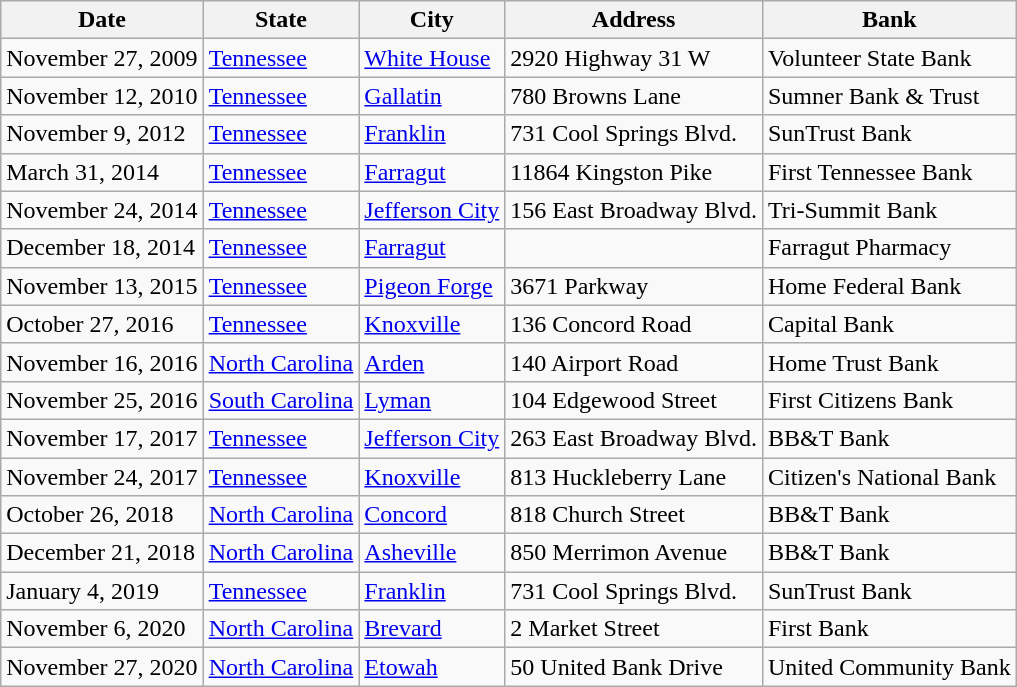<table class="wikitable">
<tr>
<th>Date</th>
<th>State</th>
<th>City</th>
<th>Address</th>
<th>Bank</th>
</tr>
<tr>
<td>November 27, 2009</td>
<td><a href='#'>Tennessee</a></td>
<td><a href='#'>White House</a></td>
<td>2920 Highway 31 W</td>
<td>Volunteer State Bank</td>
</tr>
<tr>
<td>November 12, 2010</td>
<td><a href='#'>Tennessee</a></td>
<td><a href='#'>Gallatin</a></td>
<td>780 Browns Lane</td>
<td>Sumner Bank & Trust</td>
</tr>
<tr>
<td>November 9, 2012</td>
<td><a href='#'>Tennessee</a></td>
<td><a href='#'>Franklin</a></td>
<td>731 Cool Springs Blvd.</td>
<td>SunTrust Bank</td>
</tr>
<tr>
<td>March 31, 2014</td>
<td><a href='#'>Tennessee</a></td>
<td><a href='#'>Farragut</a></td>
<td>11864 Kingston Pike</td>
<td>First Tennessee Bank</td>
</tr>
<tr>
<td>November 24, 2014</td>
<td><a href='#'>Tennessee</a></td>
<td><a href='#'>Jefferson City</a></td>
<td>156 East Broadway Blvd.</td>
<td>Tri-Summit Bank</td>
</tr>
<tr>
<td>December 18, 2014</td>
<td><a href='#'>Tennessee</a></td>
<td><a href='#'>Farragut</a></td>
<td></td>
<td>Farragut Pharmacy</td>
</tr>
<tr>
<td>November 13, 2015</td>
<td><a href='#'>Tennessee</a></td>
<td><a href='#'>Pigeon Forge</a></td>
<td>3671 Parkway</td>
<td>Home Federal Bank</td>
</tr>
<tr>
<td>October 27, 2016</td>
<td><a href='#'>Tennessee</a></td>
<td><a href='#'>Knoxville</a></td>
<td>136 Concord Road</td>
<td>Capital Bank</td>
</tr>
<tr>
<td>November 16, 2016</td>
<td><a href='#'>North Carolina</a></td>
<td><a href='#'>Arden</a></td>
<td>140 Airport Road</td>
<td>Home Trust Bank</td>
</tr>
<tr>
<td>November 25, 2016</td>
<td><a href='#'>South Carolina</a></td>
<td><a href='#'>Lyman</a></td>
<td>104 Edgewood Street</td>
<td>First Citizens Bank</td>
</tr>
<tr>
<td>November 17, 2017</td>
<td><a href='#'>Tennessee</a></td>
<td><a href='#'>Jefferson City</a></td>
<td>263 East Broadway Blvd.</td>
<td>BB&T Bank</td>
</tr>
<tr>
<td>November 24, 2017</td>
<td><a href='#'>Tennessee</a></td>
<td><a href='#'>Knoxville</a></td>
<td>813 Huckleberry Lane</td>
<td>Citizen's National Bank</td>
</tr>
<tr>
<td>October 26, 2018</td>
<td><a href='#'>North Carolina</a></td>
<td><a href='#'>Concord</a></td>
<td>818 Church Street</td>
<td>BB&T Bank</td>
</tr>
<tr>
<td>December 21, 2018</td>
<td><a href='#'>North Carolina</a></td>
<td><a href='#'>Asheville</a></td>
<td>850 Merrimon Avenue</td>
<td>BB&T Bank</td>
</tr>
<tr>
<td>January 4, 2019</td>
<td><a href='#'>Tennessee</a></td>
<td><a href='#'>Franklin</a></td>
<td>731 Cool Springs Blvd.</td>
<td>SunTrust Bank</td>
</tr>
<tr>
<td>November 6, 2020</td>
<td><a href='#'>North Carolina</a></td>
<td><a href='#'>Brevard</a></td>
<td>2 Market Street</td>
<td>First Bank</td>
</tr>
<tr>
<td>November 27, 2020</td>
<td><a href='#'>North Carolina</a></td>
<td><a href='#'>Etowah</a></td>
<td>50 United Bank Drive</td>
<td>United Community Bank</td>
</tr>
</table>
